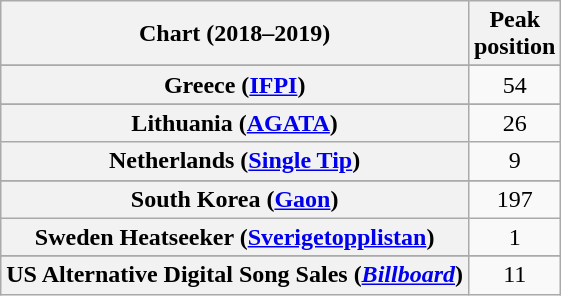<table class="wikitable sortable plainrowheaders" style="text-align:center">
<tr>
<th scope="col">Chart (2018–2019)</th>
<th scope="col">Peak<br> position</th>
</tr>
<tr>
</tr>
<tr>
</tr>
<tr>
<th scope="row">Greece (<a href='#'>IFPI</a>)</th>
<td>54</td>
</tr>
<tr>
</tr>
<tr>
<th scope="row">Lithuania (<a href='#'>AGATA</a>)</th>
<td>26</td>
</tr>
<tr>
<th scope="row">Netherlands (<a href='#'>Single Tip</a>)</th>
<td>9</td>
</tr>
<tr>
</tr>
<tr>
</tr>
<tr>
</tr>
<tr>
<th scope="row">South Korea (<a href='#'>Gaon</a>)</th>
<td>197</td>
</tr>
<tr>
<th scope="row">Sweden Heatseeker (<a href='#'>Sverigetopplistan</a>)</th>
<td>1</td>
</tr>
<tr>
</tr>
<tr>
</tr>
<tr>
<th scope="row">US Alternative Digital Song Sales (<a href='#'><em>Billboard</em></a>)</th>
<td>11</td>
</tr>
</table>
